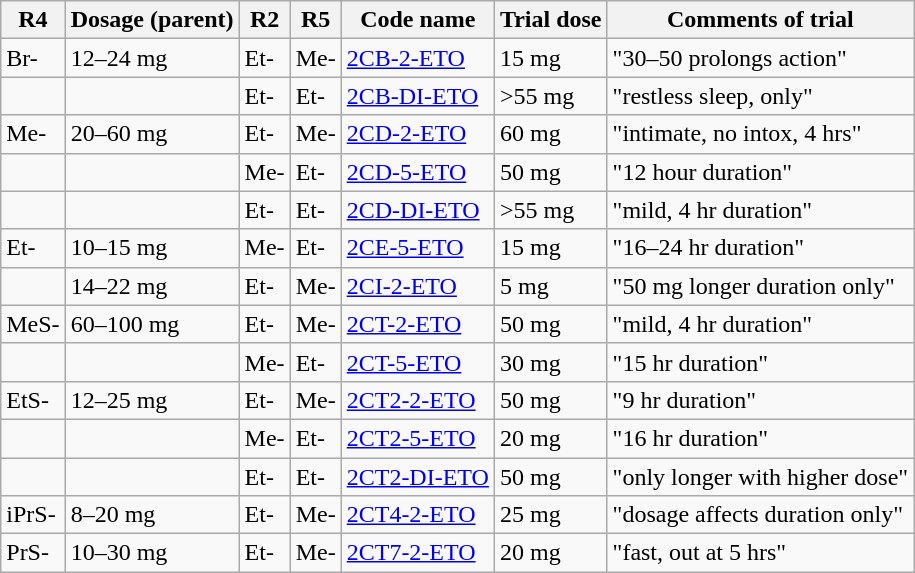<table class="wikitable">
<tr>
<th>R4</th>
<th>Dosage (parent)</th>
<th>R2</th>
<th>R5</th>
<th>Code name</th>
<th>Trial dose</th>
<th>Comments of trial</th>
</tr>
<tr>
<td>Br-</td>
<td>12–24 mg</td>
<td>Et-</td>
<td>Me-</td>
<td><a href='#'>2CB-2-ETO</a></td>
<td>15 mg</td>
<td>"30–50 prolongs action"</td>
</tr>
<tr>
<td></td>
<td></td>
<td>Et-</td>
<td>Et-</td>
<td><a href='#'>2CB-DI-ETO</a></td>
<td>>55 mg</td>
<td>"restless sleep, only"</td>
</tr>
<tr>
<td>Me-</td>
<td>20–60 mg</td>
<td>Et-</td>
<td>Me-</td>
<td><a href='#'>2CD-2-ETO</a></td>
<td>60 mg</td>
<td>"intimate, no intox, 4 hrs"</td>
</tr>
<tr>
<td></td>
<td></td>
<td>Me-</td>
<td>Et-</td>
<td><a href='#'>2CD-5-ETO</a></td>
<td>50 mg</td>
<td>"12 hour duration"</td>
</tr>
<tr>
<td></td>
<td></td>
<td>Et-</td>
<td>Et-</td>
<td><a href='#'>2CD-DI-ETO</a></td>
<td>>55 mg</td>
<td>"mild, 4 hr duration"</td>
</tr>
<tr>
<td>Et-</td>
<td>10–15 mg</td>
<td>Me-</td>
<td>Et-</td>
<td><a href='#'>2CE-5-ETO</a></td>
<td>15 mg</td>
<td>"16–24 hr duration"</td>
</tr>
<tr>
<td></td>
<td>14–22 mg</td>
<td>Et-</td>
<td>Me-</td>
<td><a href='#'>2CI-2-ETO</a></td>
<td>5 mg</td>
<td>"50 mg longer duration only"</td>
</tr>
<tr>
<td>MeS-</td>
<td>60–100 mg</td>
<td>Et-</td>
<td>Me-</td>
<td><a href='#'>2CT-2-ETO</a></td>
<td>50 mg</td>
<td>"mild, 4 hr duration"</td>
</tr>
<tr>
<td></td>
<td></td>
<td>Me-</td>
<td>Et-</td>
<td><a href='#'>2CT-5-ETO</a></td>
<td>30 mg</td>
<td>"15 hr duration"</td>
</tr>
<tr>
<td>EtS-</td>
<td>12–25 mg</td>
<td>Et-</td>
<td>Me-</td>
<td><a href='#'>2CT2-2-ETO</a></td>
<td>50 mg</td>
<td>"9 hr duration"</td>
</tr>
<tr>
<td></td>
<td></td>
<td>Me-</td>
<td>Et-</td>
<td><a href='#'>2CT2-5-ETO</a></td>
<td>20 mg</td>
<td>"16 hr duration"</td>
</tr>
<tr>
<td></td>
<td></td>
<td>Et-</td>
<td>Et-</td>
<td><a href='#'>2CT2-DI-ETO</a></td>
<td>50 mg</td>
<td>"only longer with higher dose"</td>
</tr>
<tr>
<td>iPrS-</td>
<td>8–20 mg</td>
<td>Et-</td>
<td>Me-</td>
<td><a href='#'>2CT4-2-ETO</a></td>
<td>25 mg</td>
<td>"dosage affects duration only"</td>
</tr>
<tr>
<td>PrS-</td>
<td>10–30 mg</td>
<td>Et-</td>
<td>Me-</td>
<td><a href='#'>2CT7-2-ETO</a></td>
<td>20 mg</td>
<td>"fast, out at 5 hrs"</td>
</tr>
</table>
